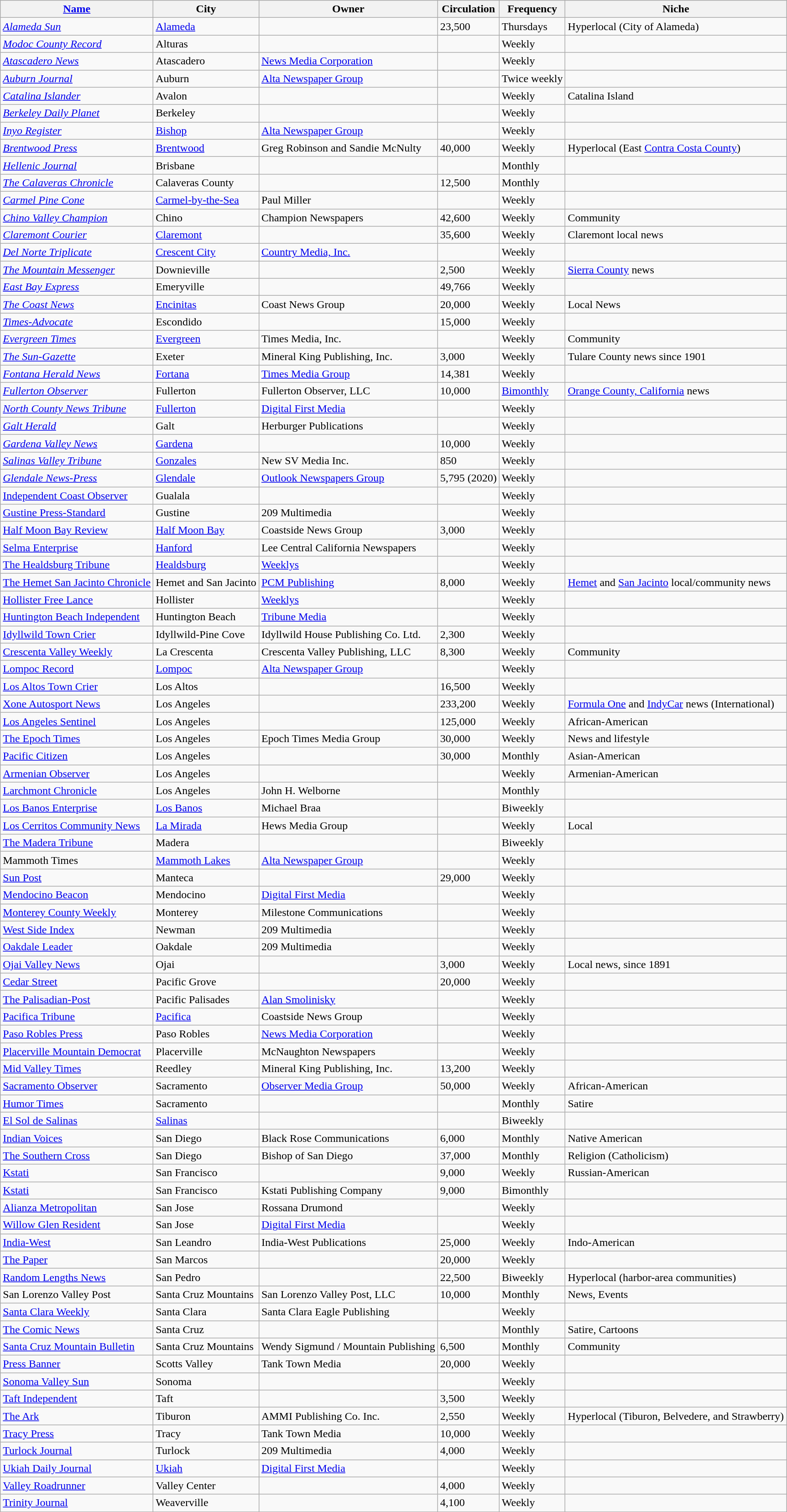<table class="wikitable sortable">
<tr>
<th><a href='#'>Name</a></th>
<th>City</th>
<th>Owner</th>
<th>Circulation</th>
<th>Frequency</th>
<th>Niche</th>
</tr>
<tr>
<td><em><a href='#'>Alameda Sun</a></em></td>
<td><a href='#'>Alameda</a></td>
<td></td>
<td>23,500</td>
<td>Thursdays</td>
<td>Hyperlocal (City of Alameda)</td>
</tr>
<tr>
<td><em><a href='#'>Modoc County Record</a></em></td>
<td>Alturas</td>
<td></td>
<td></td>
<td>Weekly</td>
<td></td>
</tr>
<tr>
<td><em><a href='#'>Atascadero News</a></em></td>
<td>Atascadero</td>
<td><a href='#'>News Media Corporation</a></td>
<td></td>
<td>Weekly</td>
<td></td>
</tr>
<tr>
<td><em><a href='#'>Auburn Journal</a></em></td>
<td>Auburn</td>
<td><a href='#'>Alta Newspaper Group</a></td>
<td></td>
<td>Twice weekly</td>
<td></td>
</tr>
<tr>
<td><em><a href='#'>Catalina Islander</a></em></td>
<td>Avalon</td>
<td></td>
<td></td>
<td>Weekly</td>
<td>Catalina Island</td>
</tr>
<tr>
<td><em><a href='#'>Berkeley Daily Planet</a></em></td>
<td>Berkeley</td>
<td></td>
<td></td>
<td>Weekly</td>
<td></td>
</tr>
<tr>
<td><em><a href='#'>Inyo Register</a></em></td>
<td><a href='#'>Bishop</a></td>
<td><a href='#'>Alta Newspaper Group</a></td>
<td></td>
<td>Weekly</td>
<td></td>
</tr>
<tr>
<td><em><a href='#'>Brentwood Press</a></em></td>
<td><a href='#'>Brentwood</a></td>
<td>Greg Robinson and Sandie McNulty</td>
<td>40,000</td>
<td>Weekly</td>
<td>Hyperlocal (East <a href='#'>Contra Costa County</a>)</td>
</tr>
<tr>
<td><em><a href='#'>Hellenic Journal</a></em></td>
<td>Brisbane</td>
<td></td>
<td></td>
<td>Monthly</td>
<td></td>
</tr>
<tr>
<td><em><a href='#'>The Calaveras Chronicle</a></em></td>
<td>Calaveras County</td>
<td></td>
<td>12,500</td>
<td>Monthly</td>
<td></td>
</tr>
<tr>
<td><em><a href='#'>Carmel Pine Cone</a></em></td>
<td><a href='#'>Carmel-by-the-Sea</a></td>
<td>Paul Miller</td>
<td></td>
<td>Weekly</td>
<td></td>
</tr>
<tr>
<td><em><a href='#'>Chino Valley Champion</a></em></td>
<td>Chino</td>
<td>Champion Newspapers</td>
<td>42,600</td>
<td>Weekly</td>
<td>Community</td>
</tr>
<tr>
<td><em><a href='#'>Claremont Courier</a></em></td>
<td><a href='#'>Claremont</a></td>
<td></td>
<td>35,600</td>
<td>Weekly</td>
<td>Claremont local news</td>
</tr>
<tr>
<td><em><a href='#'>Del Norte Triplicate</a></em></td>
<td><a href='#'>Crescent City</a></td>
<td><a href='#'>Country Media, Inc.</a></td>
<td></td>
<td>Weekly</td>
<td></td>
</tr>
<tr>
<td><em><a href='#'>The Mountain Messenger</a></em></td>
<td>Downieville</td>
<td></td>
<td>2,500</td>
<td>Weekly</td>
<td><a href='#'>Sierra County</a> news</td>
</tr>
<tr>
<td><em><a href='#'>East Bay Express</a></em></td>
<td>Emeryville</td>
<td></td>
<td>49,766</td>
<td>Weekly</td>
<td></td>
</tr>
<tr>
<td><em><a href='#'>The Coast News</a></em></td>
<td><a href='#'>Encinitas</a></td>
<td>Coast News Group</td>
<td>20,000</td>
<td>Weekly</td>
<td>Local News</td>
</tr>
<tr>
<td><a href='#'><em>Times-Advocate</em></a></td>
<td>Escondido</td>
<td></td>
<td>15,000</td>
<td>Weekly</td>
<td></td>
</tr>
<tr>
<td><em><a href='#'>Evergreen Times</a></em></td>
<td><a href='#'>Evergreen</a></td>
<td>Times Media, Inc.</td>
<td></td>
<td>Weekly</td>
<td>Community</td>
</tr>
<tr>
<td><em><a href='#'>The Sun-Gazette</a></em></td>
<td>Exeter</td>
<td>Mineral King Publishing, Inc.</td>
<td>3,000</td>
<td>Weekly</td>
<td>Tulare County news since 1901</td>
</tr>
<tr>
<td><em><a href='#'>Fontana Herald News</a></em></td>
<td><a href='#'>Fortana</a></td>
<td><a href='#'>Times Media Group</a></td>
<td>14,381</td>
<td>Weekly</td>
<td></td>
</tr>
<tr>
<td><em><a href='#'>Fullerton Observer</a></em></td>
<td>Fullerton</td>
<td>Fullerton Observer, LLC</td>
<td>10,000</td>
<td><a href='#'>Bimonthly</a></td>
<td><a href='#'>Orange County, California</a> news</td>
</tr>
<tr>
<td><em><a href='#'>North County News Tribune</a></em></td>
<td><a href='#'>Fullerton</a></td>
<td><a href='#'>Digital First Media</a></td>
<td></td>
<td>Weekly</td>
<td></td>
</tr>
<tr>
<td><em><a href='#'>Galt Herald</a></em></td>
<td>Galt</td>
<td>Herburger Publications</td>
<td></td>
<td>Weekly</td>
<td></td>
</tr>
<tr>
<td><em><a href='#'>Gardena Valley News</a></em></td>
<td><a href='#'>Gardena</a></td>
<td></td>
<td>10,000</td>
<td>Weekly</td>
<td></td>
</tr>
<tr>
<td><em><a href='#'>Salinas Valley Tribune</a></em></td>
<td><a href='#'>Gonzales</a></td>
<td>New SV Media Inc.</td>
<td>850</td>
<td>Weekly</td>
<td></td>
</tr>
<tr>
<td><em><a href='#'>Glendale News-Press</a></td>
<td><a href='#'>Glendale</a></td>
<td><a href='#'>Outlook Newspapers Group</a></td>
<td>5,795 (2020)</td>
<td>Weekly</td>
<td></td>
</tr>
<tr>
<td></em><a href='#'>Independent Coast Observer</a><em></td>
<td>Gualala</td>
<td></td>
<td></td>
<td>Weekly</td>
<td></td>
</tr>
<tr>
<td></em><a href='#'>Gustine Press-Standard</a><em></td>
<td>Gustine</td>
<td>209 Multimedia</td>
<td></td>
<td>Weekly</td>
<td></td>
</tr>
<tr>
<td></em><a href='#'>Half Moon Bay Review</a><em></td>
<td><a href='#'>Half Moon Bay</a></td>
<td>Coastside News Group</td>
<td>3,000</td>
<td>Weekly</td>
<td></td>
</tr>
<tr>
<td></em><a href='#'>Selma Enterprise</a><em></td>
<td><a href='#'>Hanford</a></td>
<td>Lee Central California Newspapers</td>
<td></td>
<td>Weekly</td>
<td></td>
</tr>
<tr>
<td></em><a href='#'>The Healdsburg Tribune</a><em></td>
<td><a href='#'>Healdsburg</a></td>
<td><a href='#'>Weeklys</a></td>
<td></td>
<td>Weekly</td>
<td></td>
</tr>
<tr>
<td></em><a href='#'>The Hemet San Jacinto Chronicle</a><em></td>
<td>Hemet and San Jacinto</td>
<td><a href='#'>PCM Publishing</a></td>
<td>8,000</td>
<td>Weekly</td>
<td><a href='#'>Hemet</a> and <a href='#'>San Jacinto</a> local/community news</td>
</tr>
<tr>
<td></em><a href='#'>Hollister Free Lance</a><em></td>
<td>Hollister</td>
<td><a href='#'>Weeklys</a></td>
<td></td>
<td>Weekly</td>
<td></td>
</tr>
<tr>
<td></em><a href='#'>Huntington Beach Independent</a><em></td>
<td>Huntington Beach</td>
<td><a href='#'>Tribune Media</a></td>
<td></td>
<td>Weekly</td>
<td></td>
</tr>
<tr>
<td></em><a href='#'>Idyllwild Town Crier</a><em></td>
<td>Idyllwild-Pine Cove</td>
<td>Idyllwild House Publishing Co. Ltd.</td>
<td>2,300</td>
<td>Weekly</td>
<td></td>
</tr>
<tr>
<td></em><a href='#'>Crescenta Valley Weekly</a><em></td>
<td>La Crescenta</td>
<td>Crescenta Valley Publishing, LLC</td>
<td>8,300</td>
<td>Weekly</td>
<td>Community</td>
</tr>
<tr>
<td></em><a href='#'>Lompoc Record</a><em></td>
<td><a href='#'>Lompoc</a></td>
<td><a href='#'>Alta Newspaper Group</a></td>
<td></td>
<td>Weekly</td>
<td></td>
</tr>
<tr>
<td></em><a href='#'>Los Altos Town Crier</a><em></td>
<td>Los Altos</td>
<td></td>
<td>16,500</td>
<td>Weekly</td>
<td></td>
</tr>
<tr>
<td></em><a href='#'>Xone Autosport News</a><em></td>
<td>Los Angeles</td>
<td></td>
<td>233,200</td>
<td>Weekly</td>
<td><a href='#'>Formula One</a> and <a href='#'>IndyCar</a> news (International)</td>
</tr>
<tr>
<td></em><a href='#'>Los Angeles Sentinel</a><em></td>
<td>Los Angeles</td>
<td></td>
<td>125,000</td>
<td>Weekly</td>
<td>African-American</td>
</tr>
<tr>
<td></em><a href='#'>The Epoch Times</a><em></td>
<td>Los Angeles</td>
<td>Epoch Times Media Group</td>
<td>30,000</td>
<td>Weekly</td>
<td>News and lifestyle</td>
</tr>
<tr>
<td></em><a href='#'>Pacific Citizen</a><em></td>
<td>Los Angeles</td>
<td></td>
<td>30,000</td>
<td>Monthly</td>
<td>Asian-American</td>
</tr>
<tr>
<td></em><a href='#'>Armenian Observer</a><em></td>
<td>Los Angeles</td>
<td></td>
<td></td>
<td>Weekly</td>
<td>Armenian-American</td>
</tr>
<tr>
<td></em><a href='#'>Larchmont Chronicle</a><em></td>
<td>Los Angeles</td>
<td>John H. Welborne</td>
<td></td>
<td>Monthly</td>
<td></td>
</tr>
<tr>
<td></em><a href='#'>Los Banos Enterprise</a><em></td>
<td><a href='#'>Los Banos</a></td>
<td>Michael Braa</td>
<td></td>
<td>Biweekly</td>
<td></td>
</tr>
<tr>
<td></em><a href='#'>Los Cerritos Community News</a><em></td>
<td><a href='#'>La Mirada</a></td>
<td>Hews Media Group</td>
<td></td>
<td>Weekly</td>
<td>Local</td>
</tr>
<tr>
<td></em><a href='#'>The Madera Tribune</a><em></td>
<td>Madera</td>
<td></td>
<td></td>
<td>Biweekly</td>
<td></td>
</tr>
<tr>
<td></em>Mammoth Times<em></td>
<td><a href='#'>Mammoth Lakes</a></td>
<td><a href='#'>Alta Newspaper Group</a></td>
<td></td>
<td>Weekly</td>
<td></td>
</tr>
<tr>
<td></em><a href='#'>Sun Post</a><em></td>
<td>Manteca</td>
<td></td>
<td>29,000</td>
<td>Weekly</td>
<td></td>
</tr>
<tr>
<td></em><a href='#'>Mendocino Beacon</a><em></td>
<td>Mendocino</td>
<td><a href='#'>Digital First Media</a></td>
<td></td>
<td>Weekly</td>
<td></td>
</tr>
<tr>
<td></em><a href='#'>Monterey County Weekly</a><em></td>
<td>Monterey</td>
<td>Milestone Communications</td>
<td></td>
<td>Weekly</td>
<td></td>
</tr>
<tr>
<td></em><a href='#'>West Side Index</a><em></td>
<td>Newman</td>
<td>209 Multimedia</td>
<td></td>
<td>Weekly</td>
<td></td>
</tr>
<tr>
<td></em><a href='#'>Oakdale Leader</a><em></td>
<td>Oakdale</td>
<td>209 Multimedia</td>
<td></td>
<td>Weekly</td>
<td></td>
</tr>
<tr>
<td></em><a href='#'>Ojai Valley News</a><em></td>
<td>Ojai</td>
<td></td>
<td>3,000</td>
<td>Weekly</td>
<td>Local news, since 1891</td>
</tr>
<tr>
<td><a href='#'></em>Cedar Street<em></a></td>
<td>Pacific Grove</td>
<td></td>
<td>20,000</td>
<td>Weekly</td>
<td></td>
</tr>
<tr>
<td><a href='#'></em>The Palisadian-Post<em></a></td>
<td>Pacific Palisades</td>
<td><a href='#'>Alan Smolinisky</a></td>
<td></td>
<td>Weekly</td>
<td></td>
</tr>
<tr>
<td></em><a href='#'>Pacifica Tribune</a><em></td>
<td><a href='#'>Pacifica</a></td>
<td>Coastside News Group</td>
<td></td>
<td>Weekly</td>
<td></td>
</tr>
<tr>
<td></em><a href='#'>Paso Robles Press</a><em></td>
<td>Paso Robles</td>
<td><a href='#'>News Media Corporation</a></td>
<td></td>
<td>Weekly</td>
<td></td>
</tr>
<tr>
<td></em><a href='#'>Placerville Mountain Democrat</a><em></td>
<td>Placerville</td>
<td>McNaughton Newspapers</td>
<td></td>
<td>Weekly</td>
<td></td>
</tr>
<tr>
<td></em><a href='#'>Mid Valley Times</a><em></td>
<td>Reedley</td>
<td>Mineral King Publishing, Inc.</td>
<td>13,200</td>
<td>Weekly</td>
<td></td>
</tr>
<tr>
<td></em><a href='#'>Sacramento Observer</a><em></td>
<td>Sacramento</td>
<td><a href='#'>Observer Media Group</a></td>
<td>50,000</td>
<td>Weekly</td>
<td>African-American</td>
</tr>
<tr>
<td></em><a href='#'>Humor Times</a><em></td>
<td>Sacramento</td>
<td></td>
<td></td>
<td>Monthly</td>
<td>Satire</td>
</tr>
<tr>
<td></em><a href='#'>El Sol de Salinas</a><em></td>
<td><a href='#'>Salinas</a></td>
<td></td>
<td></td>
<td>Biweekly</td>
<td></td>
</tr>
<tr>
<td></em><a href='#'>Indian Voices</a><em></td>
<td>San Diego</td>
<td>Black Rose Communications</td>
<td>6,000</td>
<td>Monthly</td>
<td>Native American</td>
</tr>
<tr>
<td><a href='#'></em>The Southern Cross<em></a></td>
<td>San Diego</td>
<td>Bishop of San Diego</td>
<td>37,000</td>
<td>Monthly</td>
<td>Religion (Catholicism)</td>
</tr>
<tr>
<td></em><a href='#'>Kstati</a><em></td>
<td>San Francisco</td>
<td></td>
<td>9,000</td>
<td>Weekly</td>
<td>Russian-American</td>
</tr>
<tr>
<td></em><a href='#'>Kstati</a><em></td>
<td>San Francisco</td>
<td>Kstati Publishing Company</td>
<td>9,000</td>
<td>Bimonthly</td>
<td></td>
</tr>
<tr>
<td></em><a href='#'>Alianza Metropolitan</a><em></td>
<td>San Jose</td>
<td>Rossana Drumond</td>
<td></td>
<td>Weekly</td>
<td></td>
</tr>
<tr>
<td></em><a href='#'>Willow Glen Resident</a><em></td>
<td>San Jose</td>
<td><a href='#'>Digital First Media</a></td>
<td></td>
<td>Weekly</td>
<td></td>
</tr>
<tr>
<td></em><a href='#'>India-West</a><em></td>
<td>San Leandro</td>
<td>India-West Publications</td>
<td>25,000</td>
<td>Weekly</td>
<td>Indo-American</td>
</tr>
<tr>
<td><a href='#'></em>The Paper<em></a></td>
<td>San Marcos</td>
<td></td>
<td>20,000</td>
<td>Weekly</td>
<td></td>
</tr>
<tr>
<td></em><a href='#'>Random Lengths News</a><em></td>
<td>San Pedro</td>
<td></td>
<td>22,500</td>
<td>Biweekly</td>
<td>Hyperlocal (harbor-area communities)</td>
</tr>
<tr>
<td>San Lorenzo Valley Post</td>
<td>Santa Cruz Mountains</td>
<td>San Lorenzo Valley Post, LLC</td>
<td>10,000</td>
<td>Monthly</td>
<td>News, Events</td>
</tr>
<tr>
<td></em><a href='#'>Santa Clara Weekly</a><em></td>
<td>Santa Clara</td>
<td>Santa Clara Eagle Publishing</td>
<td></td>
<td>Weekly</td>
<td></td>
</tr>
<tr>
<td></em><a href='#'>The Comic News</a><em></td>
<td>Santa Cruz</td>
<td></td>
<td></td>
<td>Monthly</td>
<td>Satire, Cartoons</td>
</tr>
<tr>
<td></em><a href='#'>Santa Cruz Mountain Bulletin</a><em></td>
<td>Santa Cruz Mountains</td>
<td>Wendy Sigmund / Mountain Publishing</td>
<td>6,500</td>
<td>Monthly</td>
<td>Community</td>
</tr>
<tr>
<td></em><a href='#'>Press Banner</a><em></td>
<td>Scotts Valley</td>
<td>Tank Town Media</td>
<td>20,000</td>
<td>Weekly</td>
<td></td>
</tr>
<tr>
<td></em><a href='#'>Sonoma Valley Sun</a><em></td>
<td>Sonoma</td>
<td></td>
<td></td>
<td>Weekly</td>
<td></td>
</tr>
<tr>
<td></em><a href='#'>Taft Independent</a><em></td>
<td>Taft</td>
<td></td>
<td>3,500</td>
<td>Weekly</td>
<td></td>
</tr>
<tr>
<td><a href='#'></em>The Ark<em></a></td>
<td>Tiburon</td>
<td>AMMI Publishing Co. Inc.</td>
<td>2,550</td>
<td>Weekly</td>
<td>Hyperlocal (Tiburon, Belvedere, and Strawberry)</td>
</tr>
<tr>
<td></em><a href='#'>Tracy Press</a><em></td>
<td>Tracy</td>
<td>Tank Town Media</td>
<td>10,000</td>
<td>Weekly</td>
<td></td>
</tr>
<tr>
<td></em><a href='#'>Turlock Journal</a><em></td>
<td>Turlock</td>
<td>209 Multimedia</td>
<td>4,000</td>
<td>Weekly</td>
<td></td>
</tr>
<tr>
<td></em><a href='#'>Ukiah Daily Journal</a><em></td>
<td><a href='#'>Ukiah</a></td>
<td><a href='#'>Digital First Media</a></td>
<td></td>
<td>Weekly</td>
<td></td>
</tr>
<tr>
<td></em><a href='#'>Valley Roadrunner</a><em></td>
<td>Valley Center</td>
<td></td>
<td>4,000</td>
<td>Weekly</td>
<td></td>
</tr>
<tr>
<td><a href='#'></em>Trinity Journal<em></a></td>
<td>Weaverville</td>
<td></td>
<td>4,100</td>
<td>Weekly</td>
<td></td>
</tr>
</table>
